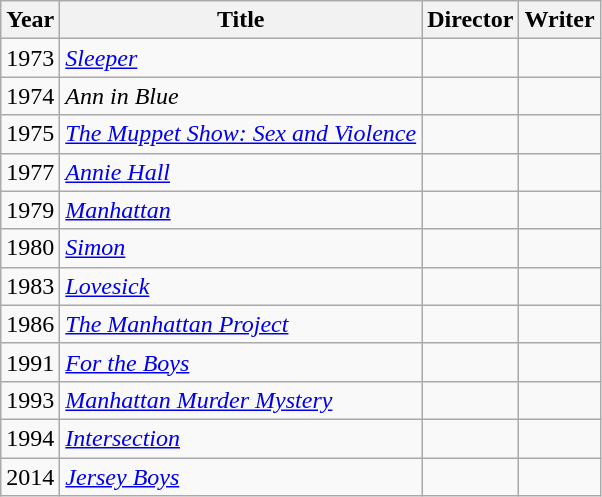<table class="wikitable">
<tr>
<th>Year</th>
<th>Title</th>
<th>Director</th>
<th>Writer</th>
</tr>
<tr>
<td>1973</td>
<td><em><a href='#'>Sleeper</a></em></td>
<td></td>
<td></td>
</tr>
<tr>
<td>1974</td>
<td><em>Ann in Blue</em></td>
<td></td>
<td></td>
</tr>
<tr>
<td>1975</td>
<td><em><a href='#'>The Muppet Show: Sex and Violence</a></em></td>
<td></td>
<td></td>
</tr>
<tr>
<td>1977</td>
<td><em><a href='#'>Annie Hall</a></em></td>
<td></td>
<td></td>
</tr>
<tr>
<td>1979</td>
<td><em><a href='#'>Manhattan</a></em></td>
<td></td>
<td></td>
</tr>
<tr>
<td>1980</td>
<td><em><a href='#'>Simon</a></em></td>
<td></td>
<td></td>
</tr>
<tr>
<td>1983</td>
<td><em><a href='#'>Lovesick</a></em></td>
<td></td>
<td></td>
</tr>
<tr>
<td>1986</td>
<td><em><a href='#'>The Manhattan Project</a></em></td>
<td></td>
<td></td>
</tr>
<tr>
<td>1991</td>
<td><em><a href='#'>For the Boys</a></em></td>
<td></td>
<td></td>
</tr>
<tr>
<td>1993</td>
<td><em><a href='#'>Manhattan Murder Mystery</a></em></td>
<td></td>
<td></td>
</tr>
<tr>
<td>1994</td>
<td><em><a href='#'>Intersection</a></em></td>
<td></td>
<td></td>
</tr>
<tr>
<td>2014</td>
<td><em><a href='#'>Jersey Boys</a></em></td>
<td></td>
<td></td>
</tr>
</table>
